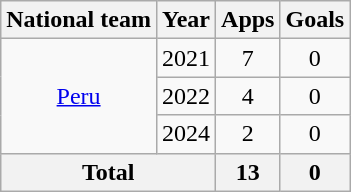<table class="wikitable" style="text-align: center;">
<tr>
<th>National team</th>
<th>Year</th>
<th>Apps</th>
<th>Goals</th>
</tr>
<tr>
<td rowspan="3" valign="center"><a href='#'>Peru</a></td>
<td>2021</td>
<td>7</td>
<td>0</td>
</tr>
<tr>
<td>2022</td>
<td>4</td>
<td>0</td>
</tr>
<tr>
<td>2024</td>
<td>2</td>
<td>0</td>
</tr>
<tr>
<th colspan="2">Total</th>
<th>13</th>
<th>0</th>
</tr>
</table>
